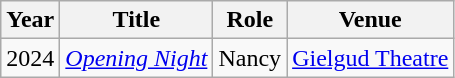<table class="wikitable sortable">
<tr>
<th>Year</th>
<th>Title</th>
<th>Role</th>
<th>Venue</th>
</tr>
<tr>
<td>2024</td>
<td><em><a href='#'>Opening Night</a></em></td>
<td>Nancy</td>
<td><a href='#'>Gielgud Theatre</a></td>
</tr>
</table>
